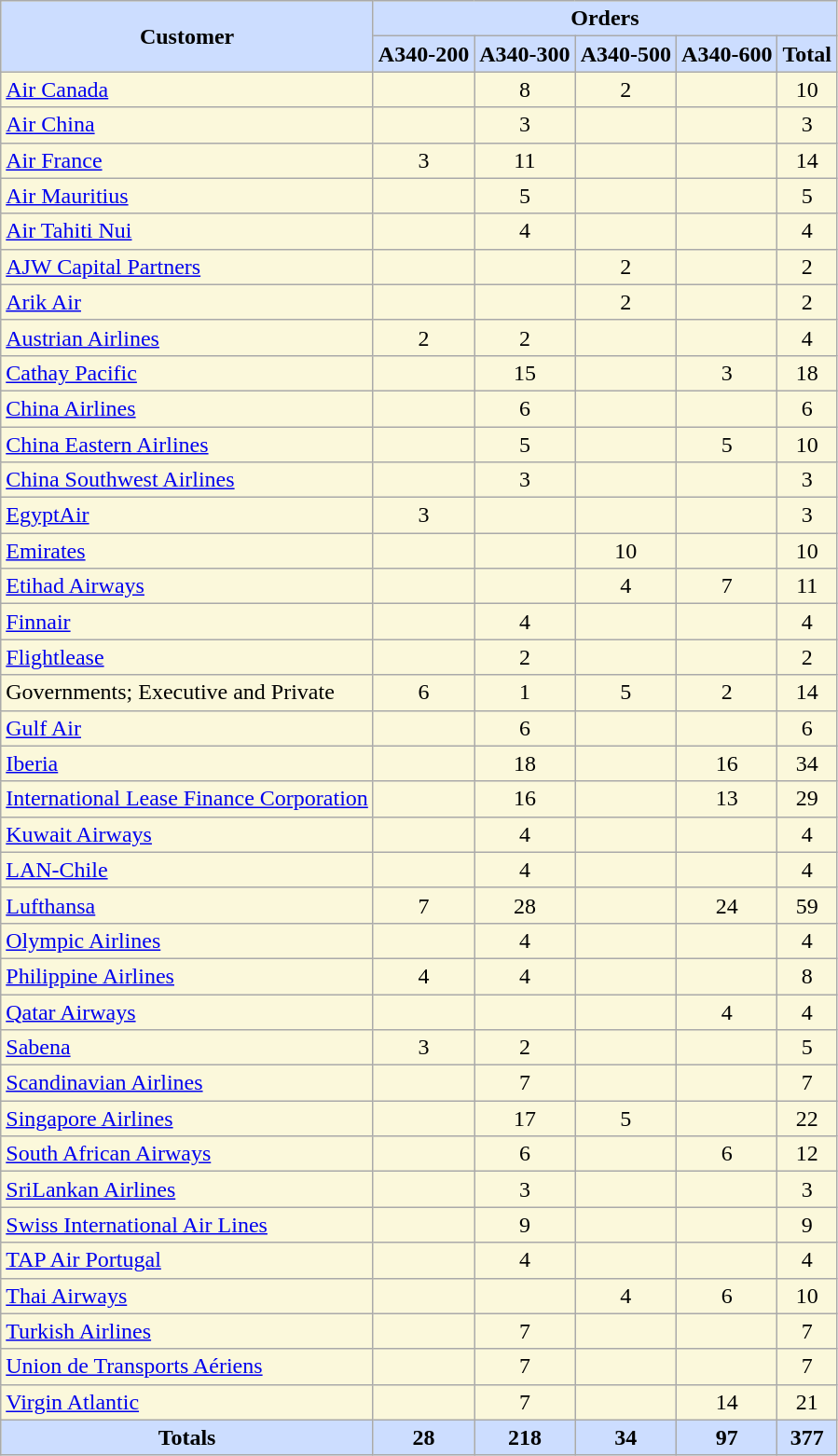<table class="wikitable sortable sticky-header-multi" style="text-align:center; background:#fbf8db">
<tr>
<th rowspan="2" style="background-color:#ccddff">Customer</th>
<th colspan="5" style="background-color:#ccddff">Orders</th>
</tr>
<tr style="background-color:#ccddff">
<th style="background-color:#ccddff">A340-200</th>
<th style="background-color:#ccddff">A340-300</th>
<th style="background-color:#ccddff">A340-500</th>
<th style="background-color:#ccddff">A340-600</th>
<th style="background-color:#ccddff">Total</th>
</tr>
<tr>
<td align='left'><a href='#'>Air Canada</a></td>
<td></td>
<td>8</td>
<td>2</td>
<td></td>
<td>10</td>
</tr>
<tr>
<td align='left'><a href='#'>Air China</a></td>
<td></td>
<td>3</td>
<td></td>
<td></td>
<td>3</td>
</tr>
<tr>
<td align='left'><a href='#'>Air France</a></td>
<td>3</td>
<td>11</td>
<td></td>
<td></td>
<td>14</td>
</tr>
<tr>
<td align='left'><a href='#'>Air Mauritius</a></td>
<td></td>
<td>5</td>
<td></td>
<td></td>
<td>5</td>
</tr>
<tr>
<td align='left'><a href='#'>Air Tahiti Nui</a></td>
<td></td>
<td>4</td>
<td></td>
<td></td>
<td>4</td>
</tr>
<tr>
<td align='left'><a href='#'>AJW Capital Partners</a></td>
<td></td>
<td></td>
<td>2</td>
<td></td>
<td>2</td>
</tr>
<tr>
<td align='left'><a href='#'>Arik Air</a></td>
<td></td>
<td></td>
<td>2</td>
<td></td>
<td>2</td>
</tr>
<tr>
<td align='left'><a href='#'>Austrian Airlines</a></td>
<td>2</td>
<td>2</td>
<td></td>
<td></td>
<td>4</td>
</tr>
<tr>
<td align='left'><a href='#'>Cathay Pacific</a></td>
<td></td>
<td>15</td>
<td></td>
<td>3</td>
<td>18</td>
</tr>
<tr>
<td align='left'><a href='#'>China Airlines</a></td>
<td></td>
<td>6</td>
<td></td>
<td></td>
<td>6</td>
</tr>
<tr>
<td align='left'><a href='#'>China Eastern Airlines</a></td>
<td></td>
<td>5</td>
<td></td>
<td>5</td>
<td>10</td>
</tr>
<tr>
<td align='left'><a href='#'>China Southwest Airlines</a></td>
<td></td>
<td>3</td>
<td></td>
<td></td>
<td>3</td>
</tr>
<tr>
<td align='left'><a href='#'>EgyptAir</a></td>
<td>3</td>
<td></td>
<td></td>
<td></td>
<td>3</td>
</tr>
<tr>
<td align='left'><a href='#'>Emirates</a></td>
<td></td>
<td></td>
<td>10</td>
<td></td>
<td>10</td>
</tr>
<tr>
<td align='left'><a href='#'>Etihad Airways</a></td>
<td></td>
<td></td>
<td>4</td>
<td>7</td>
<td>11</td>
</tr>
<tr>
<td align='left'><a href='#'>Finnair</a></td>
<td></td>
<td>4</td>
<td></td>
<td></td>
<td>4</td>
</tr>
<tr>
<td align='left'><a href='#'>Flightlease</a></td>
<td></td>
<td>2</td>
<td></td>
<td></td>
<td>2</td>
</tr>
<tr>
<td align='left'>Governments; Executive and Private</td>
<td>6</td>
<td>1</td>
<td>5</td>
<td>2</td>
<td>14</td>
</tr>
<tr>
<td align='left'><a href='#'>Gulf Air</a></td>
<td></td>
<td>6</td>
<td></td>
<td></td>
<td>6</td>
</tr>
<tr>
<td align='left'><a href='#'>Iberia</a></td>
<td></td>
<td>18</td>
<td></td>
<td>16</td>
<td>34</td>
</tr>
<tr>
<td align='left'><a href='#'>International Lease Finance Corporation</a></td>
<td></td>
<td>16</td>
<td></td>
<td>13</td>
<td>29</td>
</tr>
<tr>
<td align='left'><a href='#'>Kuwait Airways</a></td>
<td></td>
<td>4</td>
<td></td>
<td></td>
<td>4</td>
</tr>
<tr>
<td align='left'><a href='#'>LAN-Chile</a></td>
<td></td>
<td>4</td>
<td></td>
<td></td>
<td>4</td>
</tr>
<tr>
<td align='left'><a href='#'>Lufthansa</a></td>
<td>7</td>
<td>28</td>
<td></td>
<td>24</td>
<td>59</td>
</tr>
<tr>
<td align='left'><a href='#'>Olympic Airlines</a></td>
<td></td>
<td>4</td>
<td></td>
<td></td>
<td>4</td>
</tr>
<tr>
<td align='left'><a href='#'>Philippine Airlines</a></td>
<td>4</td>
<td>4</td>
<td></td>
<td></td>
<td>8</td>
</tr>
<tr>
<td align='left'><a href='#'>Qatar Airways</a></td>
<td></td>
<td></td>
<td></td>
<td>4</td>
<td>4</td>
</tr>
<tr>
<td align='left'><a href='#'>Sabena</a></td>
<td>3</td>
<td>2</td>
<td></td>
<td></td>
<td>5</td>
</tr>
<tr>
<td align='left'><a href='#'>Scandinavian Airlines</a></td>
<td></td>
<td>7</td>
<td></td>
<td></td>
<td>7</td>
</tr>
<tr>
<td align='left'><a href='#'>Singapore Airlines</a></td>
<td></td>
<td>17</td>
<td>5</td>
<td></td>
<td>22</td>
</tr>
<tr>
<td align='left'><a href='#'>South African Airways</a></td>
<td></td>
<td>6</td>
<td></td>
<td>6</td>
<td>12</td>
</tr>
<tr>
<td align='left'><a href='#'>SriLankan Airlines</a></td>
<td></td>
<td>3</td>
<td></td>
<td></td>
<td>3</td>
</tr>
<tr>
<td align='left'><a href='#'>Swiss International Air Lines</a></td>
<td></td>
<td>9</td>
<td></td>
<td></td>
<td>9</td>
</tr>
<tr>
<td align='left'><a href='#'>TAP Air Portugal</a></td>
<td></td>
<td>4</td>
<td></td>
<td></td>
<td>4</td>
</tr>
<tr>
<td align='left'><a href='#'>Thai Airways</a></td>
<td></td>
<td></td>
<td>4</td>
<td>6</td>
<td>10</td>
</tr>
<tr>
<td align='left'><a href='#'>Turkish Airlines</a></td>
<td></td>
<td>7</td>
<td></td>
<td></td>
<td>7</td>
</tr>
<tr>
<td align='left'><a href='#'>Union de Transports Aériens</a></td>
<td></td>
<td>7</td>
<td></td>
<td></td>
<td>7</td>
</tr>
<tr>
<td align='left'><a href='#'>Virgin Atlantic</a></td>
<td></td>
<td>7</td>
<td></td>
<td>14</td>
<td>21</td>
</tr>
<tr class="sortbottom" style="font-weight:bold; background-color:#ccddff">
<td>Totals</td>
<td>28</td>
<td>218</td>
<td>34</td>
<td>97</td>
<td>377</td>
</tr>
</table>
